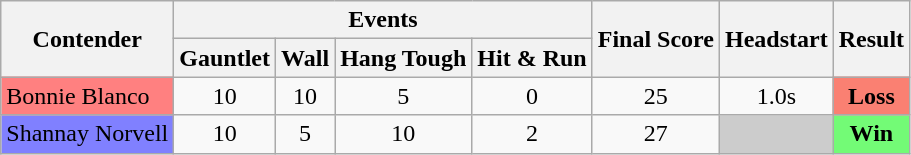<table class="wikitable" style="text-align:center;">
<tr>
<th rowspan=2>Contender</th>
<th colspan=4>Events</th>
<th rowspan=2>Final Score</th>
<th rowspan=2>Headstart</th>
<th rowspan=2>Result</th>
</tr>
<tr>
<th>Gauntlet</th>
<th>Wall</th>
<th>Hang Tough</th>
<th>Hit & Run</th>
</tr>
<tr>
<td bgcolor=#ff8080 style="text-align:left;">Bonnie Blanco</td>
<td>10</td>
<td>10</td>
<td>5</td>
<td>0</td>
<td>25</td>
<td>1.0s</td>
<td style="text-align:center; background:salmon;"><strong>Loss</strong></td>
</tr>
<tr>
<td bgcolor=#8080ff style="text-align:left;">Shannay Norvell</td>
<td>10</td>
<td>5</td>
<td>10</td>
<td>2</td>
<td>27</td>
<td style="background:#ccc"></td>
<td style="text-align:center; background:#73fb76;"><strong>Win</strong></td>
</tr>
</table>
